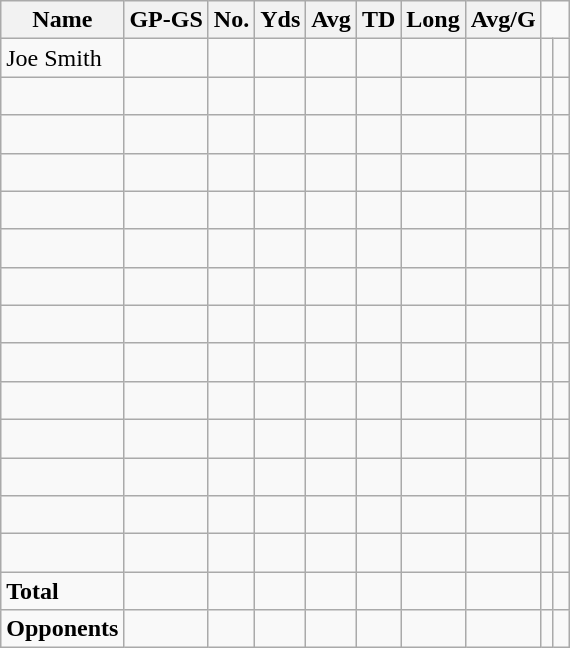<table class="wikitable" style="white-space:nowrap;">
<tr>
<th>Name</th>
<th>GP-GS</th>
<th>No.</th>
<th>Yds</th>
<th>Avg</th>
<th>TD</th>
<th>Long</th>
<th>Avg/G</th>
</tr>
<tr>
<td>Joe Smith</td>
<td></td>
<td></td>
<td></td>
<td></td>
<td></td>
<td></td>
<td></td>
<td></td>
<td> </td>
</tr>
<tr>
<td> </td>
<td></td>
<td></td>
<td></td>
<td></td>
<td></td>
<td></td>
<td></td>
<td></td>
<td> </td>
</tr>
<tr>
<td> </td>
<td></td>
<td></td>
<td></td>
<td></td>
<td></td>
<td></td>
<td></td>
<td></td>
<td> </td>
</tr>
<tr>
<td> </td>
<td></td>
<td></td>
<td></td>
<td></td>
<td></td>
<td></td>
<td></td>
<td></td>
<td> </td>
</tr>
<tr>
<td> </td>
<td></td>
<td></td>
<td></td>
<td></td>
<td></td>
<td></td>
<td></td>
<td></td>
<td> </td>
</tr>
<tr>
<td> </td>
<td></td>
<td></td>
<td></td>
<td></td>
<td></td>
<td></td>
<td></td>
<td></td>
<td> </td>
</tr>
<tr>
<td> </td>
<td></td>
<td></td>
<td></td>
<td></td>
<td></td>
<td></td>
<td></td>
<td></td>
<td> </td>
</tr>
<tr>
<td> </td>
<td></td>
<td></td>
<td></td>
<td></td>
<td></td>
<td></td>
<td></td>
<td></td>
<td> </td>
</tr>
<tr>
<td> </td>
<td></td>
<td></td>
<td></td>
<td></td>
<td></td>
<td></td>
<td></td>
<td></td>
<td> </td>
</tr>
<tr>
<td> </td>
<td></td>
<td></td>
<td></td>
<td></td>
<td></td>
<td></td>
<td></td>
<td></td>
<td> </td>
</tr>
<tr>
<td> </td>
<td></td>
<td></td>
<td></td>
<td></td>
<td></td>
<td></td>
<td></td>
<td></td>
<td> </td>
</tr>
<tr>
<td> </td>
<td></td>
<td></td>
<td></td>
<td></td>
<td></td>
<td></td>
<td></td>
<td></td>
<td> </td>
</tr>
<tr>
<td> </td>
<td></td>
<td></td>
<td></td>
<td></td>
<td></td>
<td></td>
<td></td>
<td></td>
<td> </td>
</tr>
<tr>
<td> </td>
<td></td>
<td></td>
<td></td>
<td></td>
<td></td>
<td></td>
<td></td>
<td></td>
<td> </td>
</tr>
<tr>
<td><strong>Total</strong></td>
<td></td>
<td></td>
<td></td>
<td></td>
<td></td>
<td></td>
<td></td>
<td></td>
<td> </td>
</tr>
<tr>
<td><strong>Opponents</strong></td>
<td></td>
<td></td>
<td></td>
<td></td>
<td></td>
<td></td>
<td></td>
<td></td>
<td> </td>
</tr>
</table>
